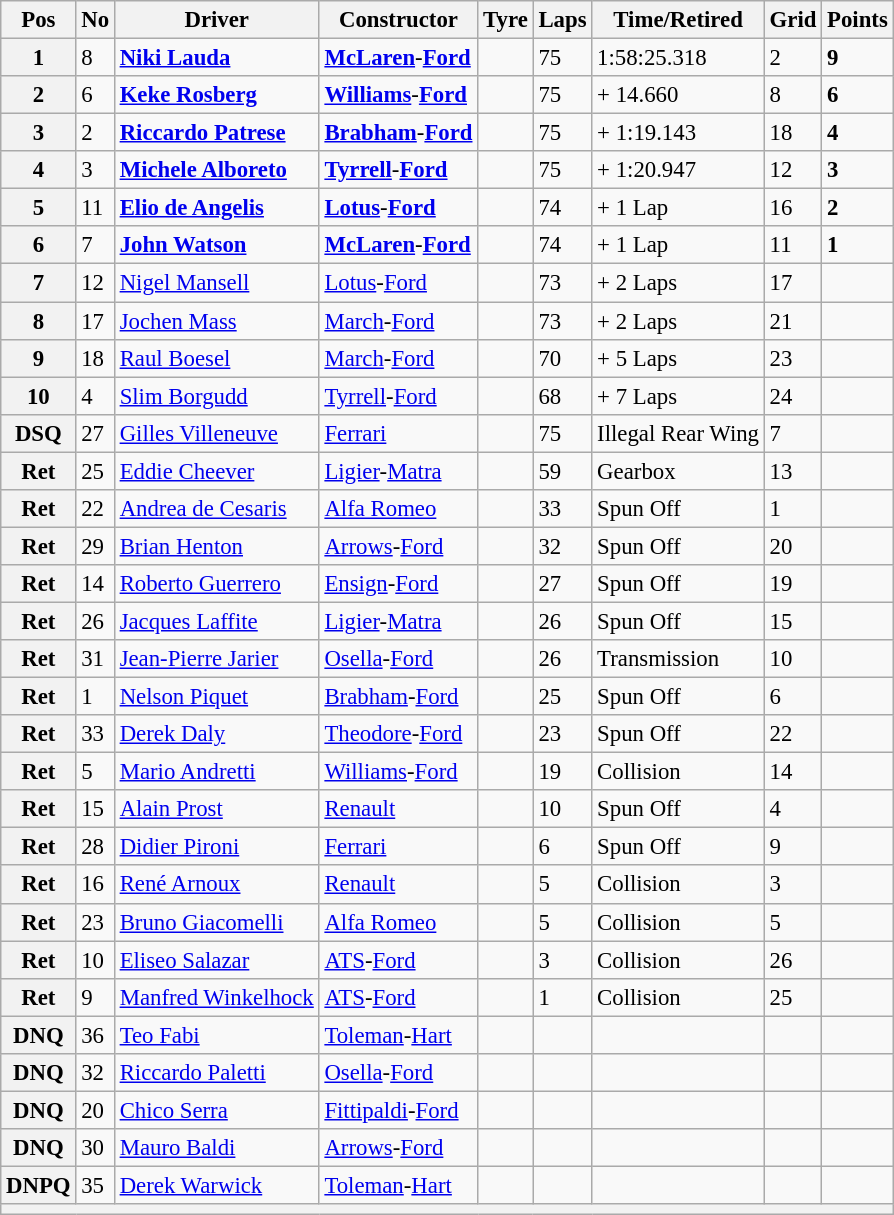<table class="wikitable" style="font-size: 95%;">
<tr>
<th>Pos</th>
<th>No</th>
<th>Driver</th>
<th>Constructor</th>
<th>Tyre</th>
<th>Laps</th>
<th>Time/Retired</th>
<th>Grid</th>
<th>Points</th>
</tr>
<tr>
<th>1</th>
<td>8</td>
<td> <strong><a href='#'>Niki Lauda</a></strong></td>
<td><strong><a href='#'>McLaren</a></strong>-<strong><a href='#'>Ford</a></strong></td>
<td></td>
<td>75</td>
<td>1:58:25.318</td>
<td>2</td>
<td><strong>9</strong></td>
</tr>
<tr>
<th>2</th>
<td>6</td>
<td> <strong><a href='#'>Keke Rosberg</a></strong></td>
<td><strong><a href='#'>Williams</a></strong>-<strong><a href='#'>Ford</a></strong></td>
<td></td>
<td>75</td>
<td>+ 14.660</td>
<td>8</td>
<td><strong>6</strong></td>
</tr>
<tr>
<th>3</th>
<td>2</td>
<td> <strong><a href='#'>Riccardo Patrese</a></strong></td>
<td><strong><a href='#'>Brabham</a></strong>-<strong><a href='#'>Ford</a></strong></td>
<td></td>
<td>75</td>
<td>+ 1:19.143</td>
<td>18</td>
<td><strong>4</strong></td>
</tr>
<tr>
<th>4</th>
<td>3</td>
<td> <strong><a href='#'>Michele Alboreto</a></strong></td>
<td><strong><a href='#'>Tyrrell</a></strong>-<strong><a href='#'>Ford</a></strong></td>
<td></td>
<td>75</td>
<td>+ 1:20.947</td>
<td>12</td>
<td><strong>3</strong></td>
</tr>
<tr>
<th>5</th>
<td>11</td>
<td> <strong><a href='#'>Elio de Angelis</a></strong></td>
<td><strong><a href='#'>Lotus</a></strong>-<strong><a href='#'>Ford</a></strong></td>
<td></td>
<td>74</td>
<td>+ 1 Lap</td>
<td>16</td>
<td><strong>2</strong></td>
</tr>
<tr>
<th>6</th>
<td>7</td>
<td> <strong><a href='#'>John Watson</a></strong></td>
<td><strong><a href='#'>McLaren</a></strong>-<strong><a href='#'>Ford</a></strong></td>
<td></td>
<td>74</td>
<td>+ 1 Lap</td>
<td>11</td>
<td><strong>1</strong></td>
</tr>
<tr>
<th>7</th>
<td>12</td>
<td> <a href='#'>Nigel Mansell</a></td>
<td><a href='#'>Lotus</a>-<a href='#'>Ford</a></td>
<td></td>
<td>73</td>
<td>+ 2 Laps</td>
<td>17</td>
<td> </td>
</tr>
<tr>
<th>8</th>
<td>17</td>
<td> <a href='#'>Jochen Mass</a></td>
<td><a href='#'>March</a>-<a href='#'>Ford</a></td>
<td></td>
<td>73</td>
<td>+ 2 Laps</td>
<td>21</td>
<td> </td>
</tr>
<tr>
<th>9</th>
<td>18</td>
<td> <a href='#'>Raul Boesel</a></td>
<td><a href='#'>March</a>-<a href='#'>Ford</a></td>
<td></td>
<td>70</td>
<td>+ 5 Laps</td>
<td>23</td>
<td> </td>
</tr>
<tr>
<th>10</th>
<td>4</td>
<td> <a href='#'>Slim Borgudd</a></td>
<td><a href='#'>Tyrrell</a>-<a href='#'>Ford</a></td>
<td></td>
<td>68</td>
<td>+ 7 Laps</td>
<td>24</td>
<td> </td>
</tr>
<tr>
<th>DSQ</th>
<td>27</td>
<td> <a href='#'>Gilles Villeneuve</a></td>
<td><a href='#'>Ferrari</a></td>
<td></td>
<td>75</td>
<td>Illegal Rear Wing</td>
<td>7</td>
<td> </td>
</tr>
<tr>
<th>Ret</th>
<td>25</td>
<td> <a href='#'>Eddie Cheever</a></td>
<td><a href='#'>Ligier</a>-<a href='#'>Matra</a></td>
<td></td>
<td>59</td>
<td>Gearbox</td>
<td>13</td>
<td> </td>
</tr>
<tr>
<th>Ret</th>
<td>22</td>
<td> <a href='#'>Andrea de Cesaris</a></td>
<td><a href='#'>Alfa Romeo</a></td>
<td></td>
<td>33</td>
<td>Spun Off</td>
<td>1</td>
<td> </td>
</tr>
<tr>
<th>Ret</th>
<td>29</td>
<td> <a href='#'>Brian Henton</a></td>
<td><a href='#'>Arrows</a>-<a href='#'>Ford</a></td>
<td></td>
<td>32</td>
<td>Spun Off</td>
<td>20</td>
<td> </td>
</tr>
<tr>
<th>Ret</th>
<td>14</td>
<td> <a href='#'>Roberto Guerrero</a></td>
<td><a href='#'>Ensign</a>-<a href='#'>Ford</a></td>
<td></td>
<td>27</td>
<td>Spun Off</td>
<td>19</td>
<td> </td>
</tr>
<tr>
<th>Ret</th>
<td>26</td>
<td> <a href='#'>Jacques Laffite</a></td>
<td><a href='#'>Ligier</a>-<a href='#'>Matra</a></td>
<td></td>
<td>26</td>
<td>Spun Off</td>
<td>15</td>
<td> </td>
</tr>
<tr>
<th>Ret</th>
<td>31</td>
<td> <a href='#'>Jean-Pierre Jarier</a></td>
<td><a href='#'>Osella</a>-<a href='#'>Ford</a></td>
<td></td>
<td>26</td>
<td>Transmission</td>
<td>10</td>
<td> </td>
</tr>
<tr>
<th>Ret</th>
<td>1</td>
<td> <a href='#'>Nelson Piquet</a></td>
<td><a href='#'>Brabham</a>-<a href='#'>Ford</a></td>
<td></td>
<td>25</td>
<td>Spun Off</td>
<td>6</td>
<td> </td>
</tr>
<tr>
<th>Ret</th>
<td>33</td>
<td> <a href='#'>Derek Daly</a></td>
<td><a href='#'>Theodore</a>-<a href='#'>Ford</a></td>
<td></td>
<td>23</td>
<td>Spun Off</td>
<td>22</td>
<td> </td>
</tr>
<tr>
<th>Ret</th>
<td>5</td>
<td> <a href='#'>Mario Andretti</a></td>
<td><a href='#'>Williams</a>-<a href='#'>Ford</a></td>
<td></td>
<td>19</td>
<td>Collision</td>
<td>14</td>
<td> </td>
</tr>
<tr>
<th>Ret</th>
<td>15</td>
<td> <a href='#'>Alain Prost</a></td>
<td><a href='#'>Renault</a></td>
<td></td>
<td>10</td>
<td>Spun Off</td>
<td>4</td>
<td> </td>
</tr>
<tr>
<th>Ret</th>
<td>28</td>
<td> <a href='#'>Didier Pironi</a></td>
<td><a href='#'>Ferrari</a></td>
<td></td>
<td>6</td>
<td>Spun Off</td>
<td>9</td>
<td> </td>
</tr>
<tr>
<th>Ret</th>
<td>16</td>
<td> <a href='#'>René Arnoux</a></td>
<td><a href='#'>Renault</a></td>
<td></td>
<td>5</td>
<td>Collision</td>
<td>3</td>
<td> </td>
</tr>
<tr>
<th>Ret</th>
<td>23</td>
<td> <a href='#'>Bruno Giacomelli</a></td>
<td><a href='#'>Alfa Romeo</a></td>
<td></td>
<td>5</td>
<td>Collision</td>
<td>5</td>
<td> </td>
</tr>
<tr>
<th>Ret</th>
<td>10</td>
<td> <a href='#'>Eliseo Salazar</a></td>
<td><a href='#'>ATS</a>-<a href='#'>Ford</a></td>
<td></td>
<td>3</td>
<td>Collision</td>
<td>26</td>
<td> </td>
</tr>
<tr>
<th>Ret</th>
<td>9</td>
<td> <a href='#'>Manfred Winkelhock</a></td>
<td><a href='#'>ATS</a>-<a href='#'>Ford</a></td>
<td></td>
<td>1</td>
<td>Collision</td>
<td>25</td>
<td> </td>
</tr>
<tr>
<th>DNQ</th>
<td>36</td>
<td> <a href='#'>Teo Fabi</a></td>
<td><a href='#'>Toleman</a>-<a href='#'>Hart</a></td>
<td></td>
<td> </td>
<td> </td>
<td></td>
<td> </td>
</tr>
<tr>
<th>DNQ</th>
<td>32</td>
<td> <a href='#'>Riccardo Paletti</a></td>
<td><a href='#'>Osella</a>-<a href='#'>Ford</a></td>
<td></td>
<td> </td>
<td> </td>
<td></td>
<td> </td>
</tr>
<tr>
<th>DNQ</th>
<td>20</td>
<td> <a href='#'>Chico Serra</a></td>
<td><a href='#'>Fittipaldi</a>-<a href='#'>Ford</a></td>
<td></td>
<td> </td>
<td> </td>
<td></td>
<td> </td>
</tr>
<tr>
<th>DNQ</th>
<td>30</td>
<td> <a href='#'>Mauro Baldi</a></td>
<td><a href='#'>Arrows</a>-<a href='#'>Ford</a></td>
<td></td>
<td> </td>
<td> </td>
<td></td>
<td> </td>
</tr>
<tr>
<th>DNPQ</th>
<td>35</td>
<td> <a href='#'>Derek Warwick</a></td>
<td><a href='#'>Toleman</a>-<a href='#'>Hart</a></td>
<td></td>
<td> </td>
<td> </td>
<td></td>
<td> </td>
</tr>
<tr>
<th colspan="9"></th>
</tr>
</table>
